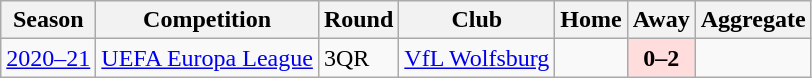<table class="wikitable">
<tr>
<th>Season</th>
<th>Competition</th>
<th>Round</th>
<th>Club</th>
<th>Home</th>
<th>Away</th>
<th>Aggregate</th>
</tr>
<tr>
<td><a href='#'>2020–21</a></td>
<td><a href='#'>UEFA Europa League</a></td>
<td>3QR</td>
<td> <a href='#'>VfL Wolfsburg</a></td>
<td></td>
<td bgcolor="#ffdddd" style="text-align:center;"><strong>0–2</strong></td>
<td></td>
</tr>
</table>
